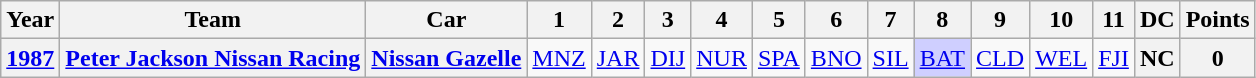<table class="wikitable" style="text-align:center;">
<tr>
<th>Year</th>
<th>Team</th>
<th>Car</th>
<th>1</th>
<th>2</th>
<th>3</th>
<th>4</th>
<th>5</th>
<th>6</th>
<th>7</th>
<th>8</th>
<th>9</th>
<th>10</th>
<th>11</th>
<th>DC</th>
<th>Points</th>
</tr>
<tr>
<th><a href='#'>1987</a></th>
<th> <a href='#'>Peter Jackson Nissan Racing</a></th>
<th><a href='#'>Nissan Gazelle</a></th>
<td><a href='#'>MNZ</a></td>
<td><a href='#'>JAR</a></td>
<td><a href='#'>DIJ</a></td>
<td><a href='#'>NUR</a></td>
<td><a href='#'>SPA</a><br></td>
<td><a href='#'>BNO</a></td>
<td><a href='#'>SIL</a></td>
<td style="background:#cfcfff;"><a href='#'>BAT</a><br></td>
<td><a href='#'>CLD</a></td>
<td><a href='#'>WEL</a></td>
<td><a href='#'>FJI</a></td>
<th>NC</th>
<th>0</th>
</tr>
</table>
